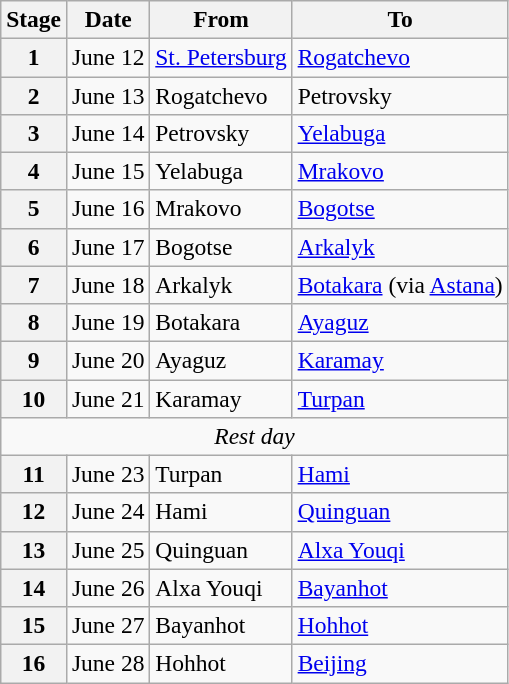<table class="wikitable" style="font-size:98%">
<tr>
<th>Stage</th>
<th>Date</th>
<th>From</th>
<th>To</th>
</tr>
<tr>
<th>1</th>
<td>June 12</td>
<td> <a href='#'>St. Petersburg</a></td>
<td> <a href='#'>Rogatchevo</a></td>
</tr>
<tr>
<th>2</th>
<td>June 13</td>
<td> Rogatchevo</td>
<td> Petrovsky</td>
</tr>
<tr>
<th>3</th>
<td>June 14</td>
<td> Petrovsky</td>
<td> <a href='#'>Yelabuga</a></td>
</tr>
<tr>
<th>4</th>
<td>June 15</td>
<td> Yelabuga</td>
<td> <a href='#'>Mrakovo</a></td>
</tr>
<tr>
<th>5</th>
<td>June 16</td>
<td> Mrakovo</td>
<td> <a href='#'>Bogotse</a></td>
</tr>
<tr>
<th>6</th>
<td>June 17</td>
<td> Bogotse</td>
<td> <a href='#'>Arkalyk</a></td>
</tr>
<tr>
<th>7</th>
<td>June 18</td>
<td> Arkalyk</td>
<td> <a href='#'>Botakara</a> (via <a href='#'>Astana</a>)</td>
</tr>
<tr>
<th>8</th>
<td>June 19</td>
<td> Botakara</td>
<td> <a href='#'>Ayaguz</a></td>
</tr>
<tr>
<th>9</th>
<td>June 20</td>
<td> Ayaguz</td>
<td> <a href='#'>Karamay</a></td>
</tr>
<tr>
<th>10</th>
<td>June 21</td>
<td> Karamay</td>
<td> <a href='#'>Turpan</a></td>
</tr>
<tr>
<td colspan=4 align=center><em>Rest day</em></td>
</tr>
<tr>
<th>11</th>
<td>June 23</td>
<td> Turpan</td>
<td> <a href='#'>Hami</a></td>
</tr>
<tr>
<th>12</th>
<td>June 24</td>
<td> Hami</td>
<td> <a href='#'>Quinguan</a></td>
</tr>
<tr>
<th>13</th>
<td>June 25</td>
<td> Quinguan</td>
<td> <a href='#'>Alxa Youqi</a></td>
</tr>
<tr>
<th>14</th>
<td>June 26</td>
<td> Alxa Youqi</td>
<td> <a href='#'>Bayanhot</a></td>
</tr>
<tr>
<th>15</th>
<td>June 27</td>
<td> Bayanhot</td>
<td> <a href='#'>Hohhot</a></td>
</tr>
<tr>
<th>16</th>
<td>June 28</td>
<td> Hohhot</td>
<td> <a href='#'>Beijing</a></td>
</tr>
</table>
